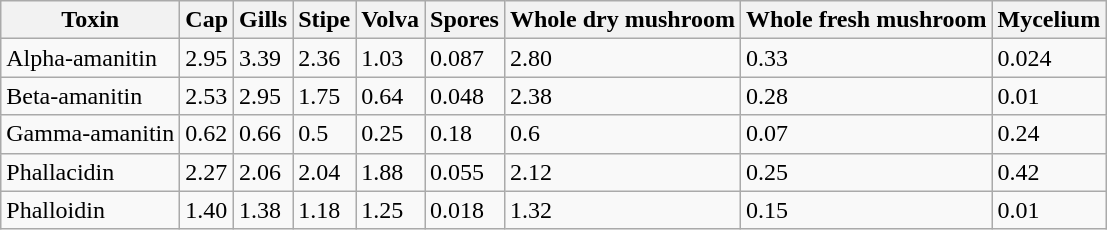<table class="wikitable">
<tr>
<th>Toxin</th>
<th>Cap</th>
<th>Gills</th>
<th>Stipe</th>
<th>Volva</th>
<th>Spores</th>
<th>Whole dry mushroom</th>
<th>Whole fresh mushroom</th>
<th>Mycelium</th>
</tr>
<tr>
<td>Alpha-amanitin</td>
<td>2.95</td>
<td>3.39</td>
<td>2.36</td>
<td>1.03</td>
<td>0.087</td>
<td>2.80</td>
<td>0.33</td>
<td>0.024</td>
</tr>
<tr>
<td>Beta-amanitin</td>
<td>2.53</td>
<td>2.95</td>
<td>1.75</td>
<td>0.64</td>
<td>0.048</td>
<td>2.38</td>
<td>0.28</td>
<td>0.01</td>
</tr>
<tr>
<td>Gamma-amanitin</td>
<td>0.62</td>
<td>0.66</td>
<td>0.5</td>
<td>0.25</td>
<td>0.18</td>
<td>0.6</td>
<td>0.07</td>
<td>0.24</td>
</tr>
<tr>
<td>Phallacidin</td>
<td>2.27</td>
<td>2.06</td>
<td>2.04</td>
<td>1.88</td>
<td>0.055</td>
<td>2.12</td>
<td>0.25</td>
<td>0.42</td>
</tr>
<tr>
<td>Phalloidin</td>
<td>1.40</td>
<td>1.38</td>
<td>1.18</td>
<td>1.25</td>
<td>0.018</td>
<td>1.32</td>
<td>0.15</td>
<td>0.01</td>
</tr>
</table>
